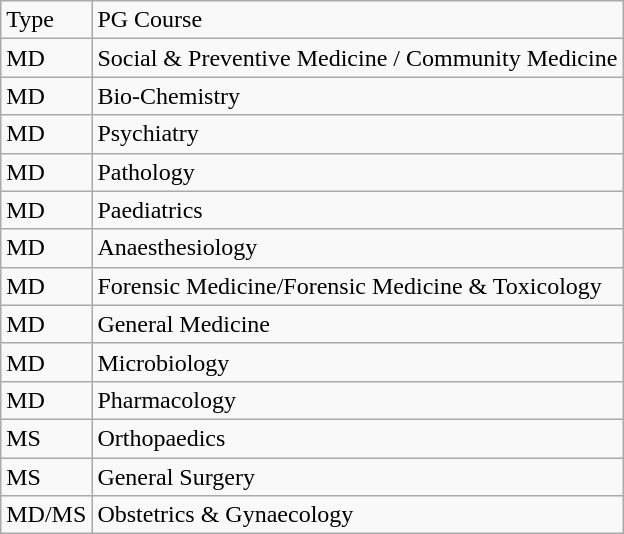<table class="wikitable">
<tr>
<td>Type</td>
<td>PG Course</td>
</tr>
<tr>
<td>MD</td>
<td>Social & Preventive Medicine / Community Medicine</td>
</tr>
<tr>
<td>MD</td>
<td>Bio-Chemistry</td>
</tr>
<tr>
<td>MD</td>
<td>Psychiatry</td>
</tr>
<tr>
<td>MD</td>
<td>Pathology</td>
</tr>
<tr>
<td>MD</td>
<td>Paediatrics</td>
</tr>
<tr>
<td>MD</td>
<td>Anaesthesiology</td>
</tr>
<tr>
<td>MD</td>
<td>Forensic Medicine/Forensic Medicine & Toxicology</td>
</tr>
<tr>
<td>MD</td>
<td>General Medicine</td>
</tr>
<tr>
<td>MD</td>
<td>Microbiology</td>
</tr>
<tr>
<td>MD</td>
<td>Pharmacology</td>
</tr>
<tr>
<td>MS</td>
<td>Orthopaedics</td>
</tr>
<tr>
<td>MS</td>
<td>General Surgery</td>
</tr>
<tr>
<td>MD/MS</td>
<td>Obstetrics & Gynaecology</td>
</tr>
</table>
